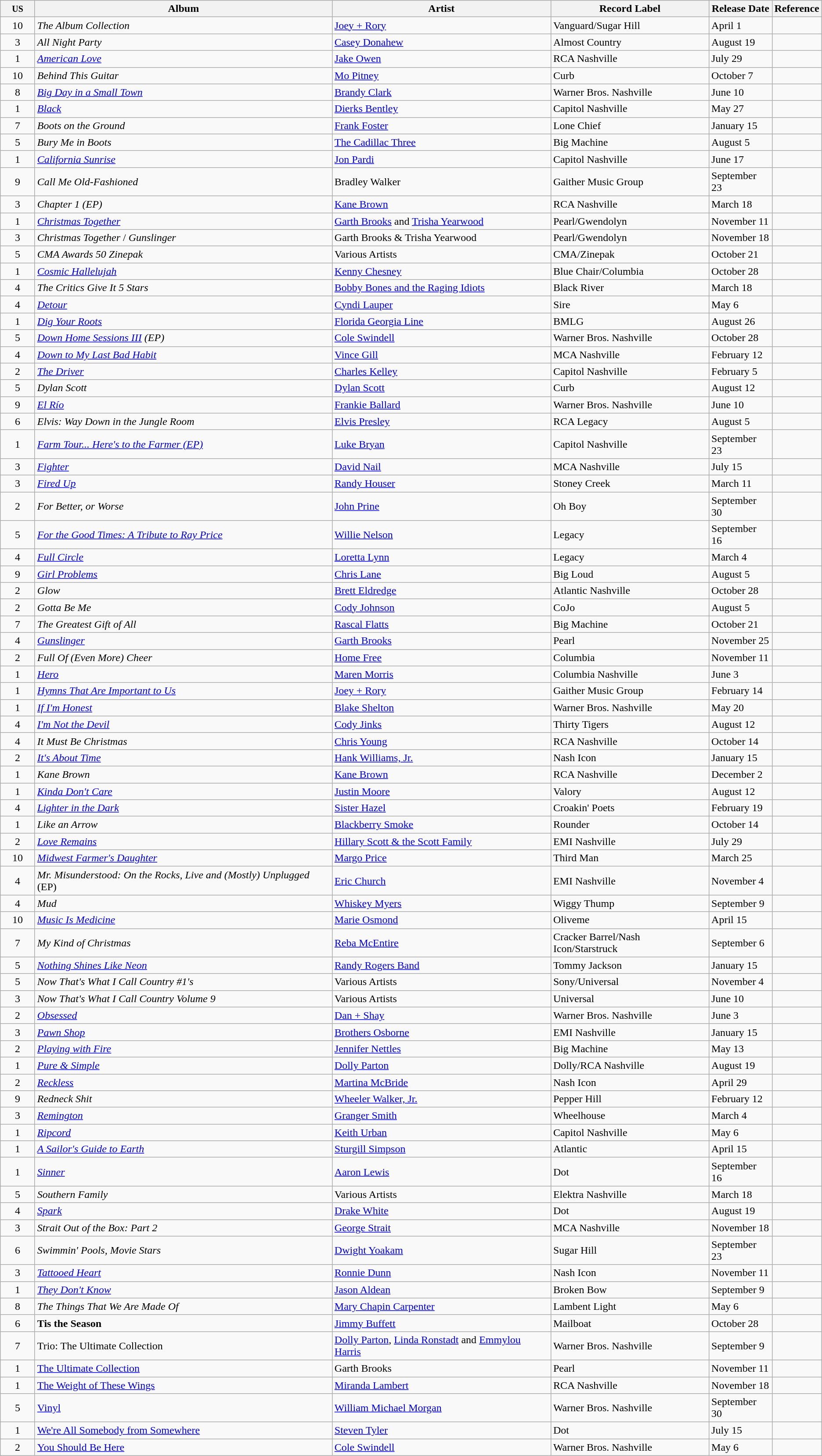<table class="wikitable sortable">
<tr>
<th width=45><small>US</small></th>
<th>Album</th>
<th>Artist</th>
<th>Record Label</th>
<th>Release Date</th>
<th>Reference</th>
</tr>
<tr>
<td align=center>10</td>
<td><em>The Album Collection</em></td>
<td><a href='#'>Joey + Rory</a></td>
<td>Vanguard/Sugar Hill</td>
<td>April 1</td>
<td></td>
</tr>
<tr>
<td align=center>3</td>
<td><em>All Night Party</em></td>
<td><a href='#'>Casey Donahew</a></td>
<td>Almost Country</td>
<td>August 19</td>
<td></td>
</tr>
<tr>
<td align=center>1</td>
<td><em><a href='#'>American Love</a></em></td>
<td><a href='#'>Jake Owen</a></td>
<td>RCA Nashville</td>
<td>July 29</td>
<td></td>
</tr>
<tr>
<td align=center>10</td>
<td><em>Behind This Guitar</em></td>
<td><a href='#'>Mo Pitney</a></td>
<td>Curb</td>
<td>October 7</td>
<td></td>
</tr>
<tr>
<td align=center>8</td>
<td><em><a href='#'>Big Day in a Small Town</a></em></td>
<td><a href='#'>Brandy Clark</a></td>
<td>Warner Bros. Nashville</td>
<td>June 10</td>
<td></td>
</tr>
<tr>
<td align=center>1</td>
<td><em><a href='#'>Black</a></em></td>
<td><a href='#'>Dierks Bentley</a></td>
<td>Capitol Nashville</td>
<td>May 27</td>
<td></td>
</tr>
<tr>
<td align=center>7</td>
<td><em>Boots on the Ground</em></td>
<td><a href='#'>Frank Foster</a></td>
<td>Lone Chief</td>
<td>January 15</td>
<td></td>
</tr>
<tr>
<td align=center>5</td>
<td><em>Bury Me in Boots</em></td>
<td><a href='#'>The Cadillac Three</a></td>
<td>Big Machine</td>
<td>August 5</td>
<td></td>
</tr>
<tr>
<td align=center>1</td>
<td><em><a href='#'>California Sunrise</a></em></td>
<td><a href='#'>Jon Pardi</a></td>
<td>Capitol Nashville</td>
<td>June 17</td>
<td></td>
</tr>
<tr>
<td align=center>9</td>
<td><em>Call Me Old-Fashioned</em></td>
<td>Bradley Walker</td>
<td>Gaither Music Group</td>
<td>September 23</td>
<td></td>
</tr>
<tr>
<td align=center>3</td>
<td><em>Chapter 1 (EP)</em></td>
<td><a href='#'>Kane Brown</a></td>
<td>RCA Nashville</td>
<td>March 18</td>
<td></td>
</tr>
<tr>
<td align=center>1</td>
<td><em><a href='#'>Christmas Together</a></em></td>
<td><a href='#'>Garth Brooks</a> and <a href='#'>Trisha Yearwood</a></td>
<td>Pearl/Gwendolyn</td>
<td>November 11</td>
<td></td>
</tr>
<tr>
<td align=center>3</td>
<td><em>Christmas Together</em> / <em>Gunslinger</em></td>
<td>Garth Brooks & Trisha Yearwood</td>
<td>Pearl/Gwendolyn</td>
<td>November 18</td>
<td></td>
</tr>
<tr>
<td align=center>5</td>
<td><em>CMA Awards 50 Zinepak</em></td>
<td>Various Artists</td>
<td>CMA/Zinepak</td>
<td>October 21</td>
<td></td>
</tr>
<tr>
<td align=center>1</td>
<td><em><a href='#'>Cosmic Hallelujah</a></em></td>
<td><a href='#'>Kenny Chesney</a></td>
<td>Blue Chair/Columbia</td>
<td>October 28</td>
<td></td>
</tr>
<tr>
<td align=center>4</td>
<td><em>The Critics Give It 5 Stars</em></td>
<td><a href='#'>Bobby Bones and the Raging Idiots</a></td>
<td>Black River</td>
<td>March 18</td>
<td></td>
</tr>
<tr>
<td align=center>4</td>
<td><em><a href='#'>Detour</a></em></td>
<td><a href='#'>Cyndi Lauper</a></td>
<td>Sire</td>
<td>May 6</td>
<td></td>
</tr>
<tr>
<td align=center>1</td>
<td><em><a href='#'>Dig Your Roots</a></em></td>
<td><a href='#'>Florida Georgia Line</a></td>
<td>BMLG</td>
<td>August 26</td>
<td></td>
</tr>
<tr>
<td align=center>5</td>
<td><em><a href='#'>Down Home Sessions III</a> (EP)</em></td>
<td><a href='#'>Cole Swindell</a></td>
<td>Warner Bros. Nashville</td>
<td>October 28</td>
<td></td>
</tr>
<tr>
<td align=center>4</td>
<td><em><a href='#'>Down to My Last Bad Habit</a></em></td>
<td><a href='#'>Vince Gill</a></td>
<td>MCA Nashville</td>
<td>February 12</td>
<td></td>
</tr>
<tr>
<td align=center>2</td>
<td><em><a href='#'>The Driver</a></em></td>
<td><a href='#'>Charles Kelley</a></td>
<td>Capitol Nashville</td>
<td>February 5</td>
<td></td>
</tr>
<tr>
<td align=center>5</td>
<td><em>Dylan Scott</em></td>
<td><a href='#'>Dylan Scott</a></td>
<td>Curb</td>
<td>August 12</td>
<td></td>
</tr>
<tr>
<td align=center>9</td>
<td><em><a href='#'>El Río</a></em></td>
<td><a href='#'>Frankie Ballard</a></td>
<td>Warner Bros. Nashville</td>
<td>June 10</td>
<td></td>
</tr>
<tr>
<td align=center>6</td>
<td><em>Elvis: Way Down in the Jungle Room</em></td>
<td><a href='#'>Elvis Presley</a></td>
<td>RCA Legacy</td>
<td>August 5</td>
<td></td>
</tr>
<tr>
<td align=center>1</td>
<td><em><a href='#'>Farm Tour... Here's to the Farmer (EP)</a></em></td>
<td><a href='#'>Luke Bryan</a></td>
<td>Capitol Nashville</td>
<td>September 23</td>
<td></td>
</tr>
<tr>
<td align=center>3</td>
<td><em><a href='#'>Fighter</a></em></td>
<td><a href='#'>David Nail</a></td>
<td>MCA Nashville</td>
<td>July 15</td>
<td></td>
</tr>
<tr>
<td align=center>3</td>
<td><em><a href='#'>Fired Up</a></em></td>
<td><a href='#'>Randy Houser</a></td>
<td>Stoney Creek</td>
<td>March 11</td>
<td></td>
</tr>
<tr>
<td align=center>2</td>
<td><em>For Better, or Worse</em></td>
<td><a href='#'>John Prine</a></td>
<td>Oh Boy</td>
<td>September 30</td>
<td></td>
</tr>
<tr>
<td align=center>5</td>
<td><em><a href='#'>For the Good Times: A Tribute to Ray Price</a></em></td>
<td><a href='#'>Willie Nelson</a></td>
<td>Legacy</td>
<td>September 16</td>
<td></td>
</tr>
<tr>
<td align=center>4</td>
<td><em><a href='#'>Full Circle</a></em></td>
<td><a href='#'>Loretta Lynn</a></td>
<td>Legacy</td>
<td>March 4</td>
<td></td>
</tr>
<tr>
<td align=center>9</td>
<td><em><a href='#'>Girl Problems</a></em></td>
<td><a href='#'>Chris Lane</a></td>
<td>Big Loud</td>
<td>August 5</td>
<td></td>
</tr>
<tr>
<td align=center>2</td>
<td><em>Glow</em></td>
<td><a href='#'>Brett Eldredge</a></td>
<td>Atlantic Nashville</td>
<td>October 28</td>
<td></td>
</tr>
<tr>
<td align=center>2</td>
<td><em>Gotta Be Me</em></td>
<td><a href='#'>Cody Johnson</a></td>
<td>CoJo</td>
<td>August 5</td>
<td></td>
</tr>
<tr>
<td align=center>7</td>
<td><em>The Greatest Gift of All</em></td>
<td><a href='#'>Rascal Flatts</a></td>
<td>Big Machine</td>
<td>October 21</td>
<td></td>
</tr>
<tr>
<td align=center>4</td>
<td><em><a href='#'>Gunslinger</a></em></td>
<td><a href='#'>Garth Brooks</a></td>
<td>Pearl</td>
<td>November 25</td>
<td></td>
</tr>
<tr>
<td align=center>2</td>
<td><em>Full Of (Even More) Cheer</em></td>
<td><a href='#'>Home Free</a></td>
<td>Columbia</td>
<td>November 11</td>
<td></td>
</tr>
<tr>
<td align=center>1</td>
<td><em><a href='#'>Hero</a></em></td>
<td><a href='#'>Maren Morris</a></td>
<td>Columbia Nashville</td>
<td>June 3</td>
<td></td>
</tr>
<tr>
<td align=center>1</td>
<td><em><a href='#'>Hymns That Are Important to Us</a></em></td>
<td><a href='#'>Joey + Rory</a></td>
<td>Gaither Music Group</td>
<td>February 14</td>
<td></td>
</tr>
<tr>
<td align=center>1</td>
<td><em><a href='#'>If I'm Honest</a></em></td>
<td><a href='#'>Blake Shelton</a></td>
<td>Warner Bros. Nashville</td>
<td>May 20</td>
<td></td>
</tr>
<tr>
<td align=center>4</td>
<td><em><a href='#'>I'm Not the Devil</a></em></td>
<td><a href='#'>Cody Jinks</a></td>
<td>Thirty Tigers</td>
<td>August 12</td>
<td></td>
</tr>
<tr>
<td align=center>4</td>
<td><em>It Must Be Christmas</em></td>
<td><a href='#'>Chris Young</a></td>
<td>RCA Nashville</td>
<td>October 14</td>
<td></td>
</tr>
<tr>
<td align=center>2</td>
<td><em><a href='#'>It's About Time</a></em></td>
<td><a href='#'>Hank Williams, Jr.</a></td>
<td>Nash Icon</td>
<td>January 15</td>
<td></td>
</tr>
<tr>
<td align=center>1</td>
<td><em>Kane Brown</em></td>
<td><a href='#'>Kane Brown</a></td>
<td>RCA Nashville</td>
<td>December 2</td>
<td></td>
</tr>
<tr>
<td align=center>1</td>
<td><em><a href='#'>Kinda Don't Care</a></em></td>
<td><a href='#'>Justin Moore</a></td>
<td>Valory</td>
<td>August 12</td>
<td></td>
</tr>
<tr>
<td align=center>4</td>
<td><em><a href='#'>Lighter in the Dark</a></em></td>
<td><a href='#'>Sister Hazel</a></td>
<td>Croakin' Poets</td>
<td>February 19</td>
<td></td>
</tr>
<tr>
<td align=center>1</td>
<td><em>Like an Arrow</em></td>
<td><a href='#'>Blackberry Smoke</a></td>
<td>Rounder</td>
<td>October 14</td>
<td></td>
</tr>
<tr>
<td align=center>2</td>
<td><em><a href='#'>Love Remains</a></em></td>
<td><a href='#'>Hillary Scott & the Scott Family</a></td>
<td>EMI Nashville</td>
<td>July 29</td>
<td></td>
</tr>
<tr>
<td align=center>10</td>
<td><em><a href='#'>Midwest Farmer's Daughter</a></em></td>
<td><a href='#'>Margo Price</a></td>
<td>Third Man</td>
<td>March 25</td>
<td></td>
</tr>
<tr>
<td align=center>4</td>
<td><em>Mr. Misunderstood: On the Rocks, Live and (Mostly) Unplugged</em> (EP)</td>
<td><a href='#'>Eric Church</a></td>
<td>EMI Nashville</td>
<td>November 4</td>
<td></td>
</tr>
<tr>
<td align=center>4</td>
<td><em>Mud</em></td>
<td><a href='#'>Whiskey Myers</a></td>
<td>Wiggy Thump</td>
<td>September 9</td>
<td></td>
</tr>
<tr>
<td align=center>10</td>
<td><em><a href='#'>Music Is Medicine</a></em></td>
<td><a href='#'>Marie Osmond</a></td>
<td>Oliveme</td>
<td>April 15</td>
<td></td>
</tr>
<tr>
<td align=center>7</td>
<td><em>My Kind of Christmas</em></td>
<td><a href='#'>Reba McEntire</a></td>
<td>Cracker Barrel/Nash Icon/Starstruck</td>
<td>September 6</td>
<td></td>
</tr>
<tr>
<td align=center>5</td>
<td><em><a href='#'>Nothing Shines Like Neon</a></em></td>
<td><a href='#'>Randy Rogers Band</a></td>
<td>Tommy Jackson</td>
<td>January 15</td>
<td></td>
</tr>
<tr>
<td align=center>5</td>
<td><em>Now That's What I Call Country #1's</em></td>
<td>Various Artists</td>
<td>Sony/Universal</td>
<td>November 4</td>
<td></td>
</tr>
<tr>
<td align=center>3</td>
<td><em>Now That's What I Call Country Volume 9</em></td>
<td>Various Artists</td>
<td>Universal</td>
<td>June 10</td>
<td></td>
</tr>
<tr>
<td align=center>2</td>
<td><em><a href='#'>Obsessed</a></em></td>
<td><a href='#'>Dan + Shay</a></td>
<td>Warner Bros. Nashville</td>
<td>June 3</td>
<td></td>
</tr>
<tr>
<td align=center>3</td>
<td><em><a href='#'>Pawn Shop</a></em></td>
<td><a href='#'>Brothers Osborne</a></td>
<td>EMI Nashville</td>
<td>January 15</td>
<td></td>
</tr>
<tr>
<td align=center>2</td>
<td><em><a href='#'>Playing with Fire</a></em></td>
<td><a href='#'>Jennifer Nettles</a></td>
<td>Big Machine</td>
<td>May 13</td>
<td></td>
</tr>
<tr>
<td align=center>1</td>
<td><em><a href='#'>Pure & Simple</a></em></td>
<td><a href='#'>Dolly Parton</a></td>
<td>Dolly/RCA Nashville</td>
<td>August 19</td>
<td></td>
</tr>
<tr>
<td align=center>2</td>
<td><em><a href='#'>Reckless</a></em></td>
<td><a href='#'>Martina McBride</a></td>
<td>Nash Icon</td>
<td>April 29</td>
<td></td>
</tr>
<tr>
<td align=center>9</td>
<td><em>Redneck Shit</em></td>
<td><a href='#'>Wheeler Walker, Jr.</a></td>
<td>Pepper Hill</td>
<td>February 12</td>
<td></td>
</tr>
<tr>
<td align=center>3</td>
<td><em><a href='#'>Remington</a></em></td>
<td><a href='#'>Granger Smith</a></td>
<td>Wheelhouse</td>
<td>March 4</td>
<td></td>
</tr>
<tr>
<td align=center>1</td>
<td><em><a href='#'>Ripcord</a></em></td>
<td><a href='#'>Keith Urban</a></td>
<td>Capitol Nashville</td>
<td>May 6</td>
<td></td>
</tr>
<tr>
<td align=center>1</td>
<td><em><a href='#'>A Sailor's Guide to Earth</a></em></td>
<td><a href='#'>Sturgill Simpson</a></td>
<td>Atlantic</td>
<td>April 15</td>
<td></td>
</tr>
<tr>
<td align=center>1</td>
<td><em><a href='#'>Sinner</a></em></td>
<td><a href='#'>Aaron Lewis</a></td>
<td>Dot</td>
<td>September 16</td>
<td></td>
</tr>
<tr>
<td align=center>5</td>
<td><em>Southern Family</em></td>
<td>Various Artists</td>
<td>Elektra Nashville</td>
<td>March 18</td>
<td></td>
</tr>
<tr>
<td align=center>4</td>
<td><em><a href='#'>Spark</a></em></td>
<td><a href='#'>Drake White</a></td>
<td>Dot</td>
<td>August 19</td>
<td></td>
</tr>
<tr>
<td align=center>3</td>
<td><em>Strait Out of the Box: Part 2</em></td>
<td><a href='#'>George Strait</a></td>
<td>MCA Nashville</td>
<td>November 18</td>
<td></td>
</tr>
<tr>
<td align=center>6</td>
<td><em>Swimmin' Pools, Movie Stars</em></td>
<td><a href='#'>Dwight Yoakam</a></td>
<td>Sugar Hill</td>
<td>September 23</td>
<td></td>
</tr>
<tr>
<td align=center>3</td>
<td><em><a href='#'>Tattooed Heart</a></em></td>
<td><a href='#'>Ronnie Dunn</a></td>
<td>Nash Icon</td>
<td>November 11</td>
<td></td>
</tr>
<tr>
<td align=center>1</td>
<td><em><a href='#'>They Don't Know</a></em></td>
<td><a href='#'>Jason Aldean</a></td>
<td>Broken Bow</td>
<td>September 9</td>
<td></td>
</tr>
<tr>
<td align=center>8</td>
<td><em>The Things That We Are Made Of</em></td>
<td><a href='#'>Mary Chapin Carpenter</a></td>
<td>Lambent Light</td>
<td>May 6</td>
<td></td>
</tr>
<tr>
<td align=center>6</td>
<td><strong>Tis the Season<em></td>
<td><a href='#'>Jimmy Buffett</a></td>
<td>Mailboat</td>
<td>October 28</td>
<td></td>
</tr>
<tr>
<td align=center>7</td>
<td></em>Trio: The Ultimate Collection<em></td>
<td><a href='#'>Dolly Parton</a>, <a href='#'>Linda Ronstadt</a> and <a href='#'>Emmylou Harris</a></td>
<td>Warner Bros. Nashville</td>
<td>September 9</td>
<td></td>
</tr>
<tr>
<td align=center>1</td>
<td></em><a href='#'>The Ultimate Collection</a><em></td>
<td>Garth Brooks</td>
<td>Pearl</td>
<td>November 11</td>
<td></td>
</tr>
<tr>
<td align=center>1</td>
<td></em><a href='#'>The Weight of These Wings</a><em></td>
<td><a href='#'>Miranda Lambert</a></td>
<td>RCA Nashville</td>
<td>November 18</td>
<td></td>
</tr>
<tr>
<td align=center>5</td>
<td></em><a href='#'>Vinyl</a><em></td>
<td><a href='#'>William Michael Morgan</a></td>
<td>Warner Bros. Nashville</td>
<td>September 30</td>
<td></td>
</tr>
<tr>
<td align=center>1</td>
<td></em><a href='#'>We're All Somebody from Somewhere</a><em></td>
<td><a href='#'>Steven Tyler</a></td>
<td>Dot</td>
<td>July 15</td>
<td></td>
</tr>
<tr>
<td align=center>2</td>
<td></em><a href='#'>You Should Be Here</a><em></td>
<td><a href='#'>Cole Swindell</a></td>
<td>Warner Bros. Nashville</td>
<td>May 6</td>
<td></td>
</tr>
</table>
